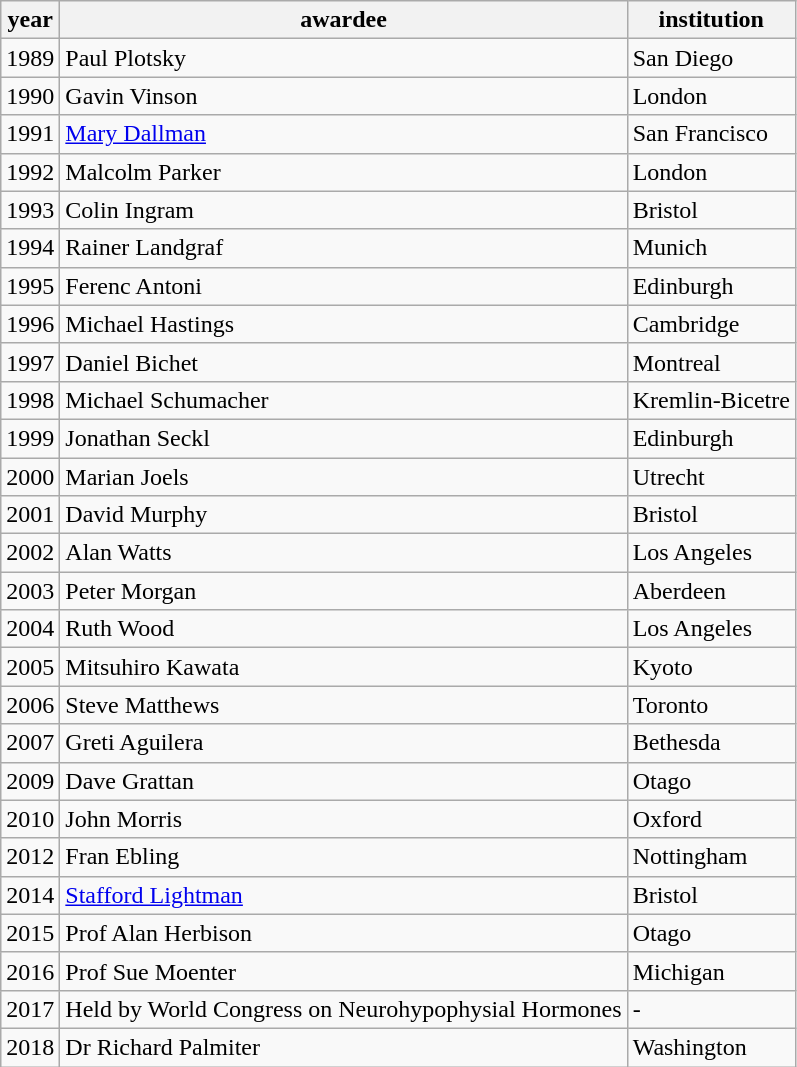<table class="wikitable">
<tr>
<th>year</th>
<th>awardee</th>
<th>institution</th>
</tr>
<tr>
<td>1989</td>
<td>Paul Plotsky</td>
<td>San Diego</td>
</tr>
<tr>
<td>1990</td>
<td>Gavin Vinson</td>
<td>London</td>
</tr>
<tr>
<td>1991</td>
<td><a href='#'>Mary Dallman</a></td>
<td>San Francisco</td>
</tr>
<tr>
<td>1992</td>
<td>Malcolm Parker</td>
<td>London</td>
</tr>
<tr>
<td>1993</td>
<td>Colin Ingram</td>
<td>Bristol</td>
</tr>
<tr>
<td>1994</td>
<td>Rainer Landgraf</td>
<td>Munich</td>
</tr>
<tr>
<td>1995</td>
<td>Ferenc Antoni</td>
<td>Edinburgh</td>
</tr>
<tr>
<td>1996</td>
<td>Michael Hastings</td>
<td>Cambridge</td>
</tr>
<tr>
<td>1997</td>
<td>Daniel Bichet</td>
<td>Montreal</td>
</tr>
<tr>
<td>1998</td>
<td>Michael Schumacher</td>
<td>Kremlin-Bicetre</td>
</tr>
<tr>
<td>1999</td>
<td>Jonathan Seckl</td>
<td>Edinburgh</td>
</tr>
<tr>
<td>2000</td>
<td>Marian Joels</td>
<td>Utrecht</td>
</tr>
<tr>
<td>2001</td>
<td>David Murphy</td>
<td>Bristol</td>
</tr>
<tr>
<td>2002</td>
<td>Alan Watts</td>
<td>Los Angeles</td>
</tr>
<tr>
<td>2003</td>
<td>Peter Morgan</td>
<td>Aberdeen</td>
</tr>
<tr>
<td>2004</td>
<td>Ruth Wood</td>
<td>Los Angeles</td>
</tr>
<tr>
<td>2005</td>
<td>Mitsuhiro Kawata</td>
<td>Kyoto</td>
</tr>
<tr>
<td>2006</td>
<td>Steve Matthews</td>
<td>Toronto</td>
</tr>
<tr>
<td>2007</td>
<td>Greti Aguilera</td>
<td>Bethesda</td>
</tr>
<tr>
<td>2009</td>
<td>Dave Grattan</td>
<td>Otago</td>
</tr>
<tr>
<td>2010</td>
<td>John Morris</td>
<td>Oxford</td>
</tr>
<tr>
<td>2012</td>
<td>Fran Ebling</td>
<td>Nottingham</td>
</tr>
<tr>
<td>2014</td>
<td><a href='#'>Stafford Lightman</a></td>
<td>Bristol</td>
</tr>
<tr>
<td>2015</td>
<td>Prof Alan Herbison</td>
<td>Otago</td>
</tr>
<tr>
<td>2016</td>
<td>Prof Sue Moenter</td>
<td>Michigan</td>
</tr>
<tr>
<td>2017</td>
<td>Held by World Congress on Neurohypophysial Hormones</td>
<td>-</td>
</tr>
<tr>
<td>2018</td>
<td>Dr Richard Palmiter</td>
<td>Washington</td>
</tr>
</table>
